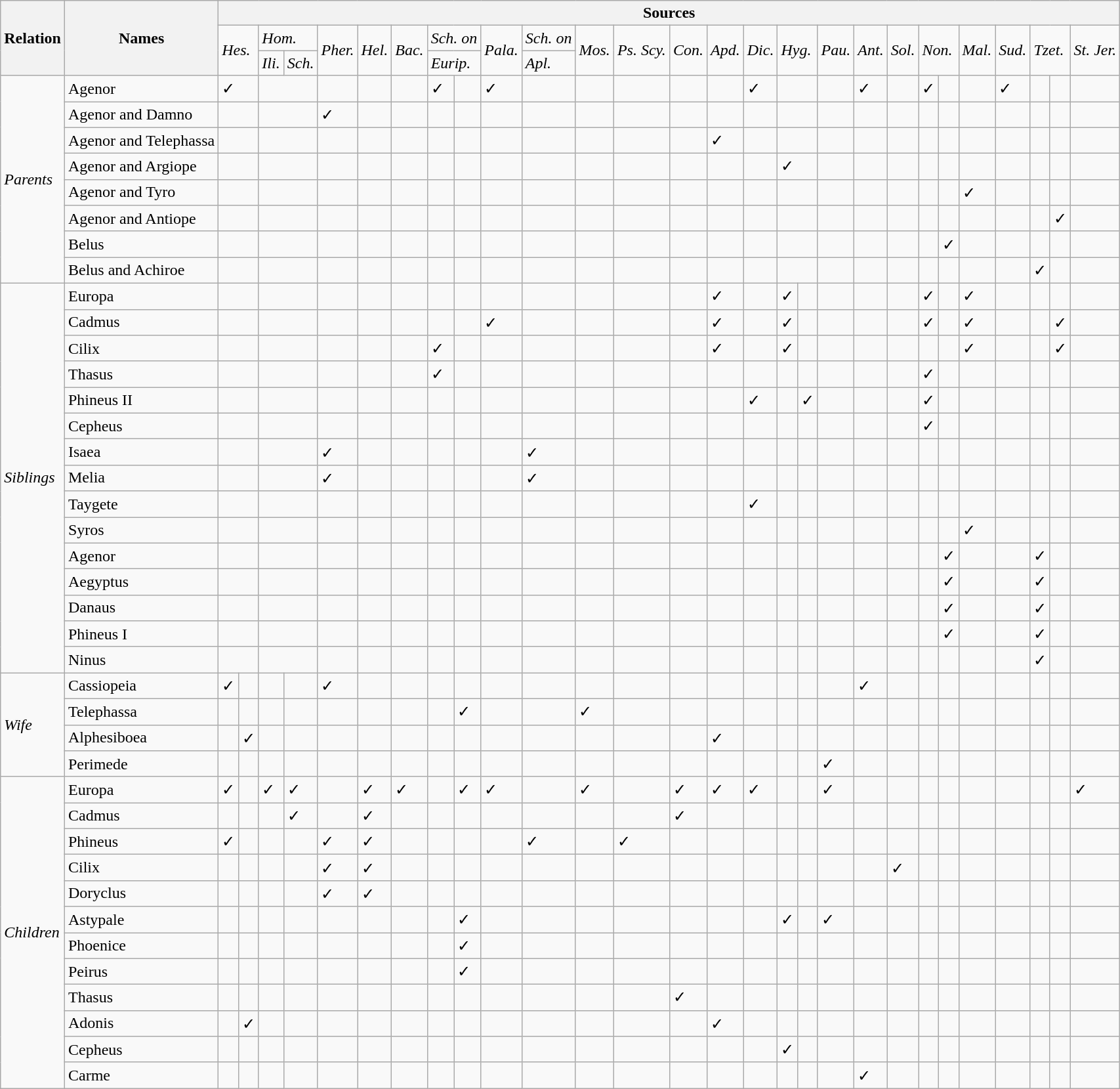<table class="wikitable">
<tr>
<th rowspan="3">Relation</th>
<th rowspan="3">Names</th>
<th colspan="28">Sources</th>
</tr>
<tr>
<td colspan="2" rowspan="2"><em>Hes.</em></td>
<td colspan="2"><em>Hom.</em></td>
<td rowspan="2"><em>Pher.</em></td>
<td rowspan="2"><em>Hel.</em></td>
<td rowspan="2"><em>Bac.</em></td>
<td colspan="2"><em>Sch. on</em></td>
<td rowspan="2"><em>Pala.</em></td>
<td><em>Sch. on</em></td>
<td rowspan="2"><em>Mos.</em></td>
<td rowspan="2"><em>Ps. Scy.</em></td>
<td rowspan="2"><em>Con.</em></td>
<td rowspan="2"><em>Apd.</em></td>
<td rowspan="2"><em>Dic.</em></td>
<td colspan="2" rowspan="2"><em>Hyg.</em></td>
<td rowspan="2"><em>Pau.</em></td>
<td rowspan="2"><em>Ant.</em></td>
<td rowspan="2"><em>Sol.</em></td>
<td colspan="2" rowspan="2"><em>Non.</em></td>
<td rowspan="2"><em>Mal.</em></td>
<td rowspan="2"><em>Sud.</em></td>
<td colspan="2" rowspan="2"><em>Tzet.</em></td>
<td rowspan="2"><em>St. Jer.</em></td>
</tr>
<tr>
<td><em>Ili.</em></td>
<td><em>Sch.</em></td>
<td colspan="2"><em>Eurip.</em></td>
<td><em>Apl.</em></td>
</tr>
<tr>
<td rowspan="8"><em>Parents</em></td>
<td>Agenor</td>
<td colspan="2">✓</td>
<td colspan="2"></td>
<td></td>
<td></td>
<td></td>
<td>✓</td>
<td></td>
<td>✓</td>
<td></td>
<td></td>
<td></td>
<td></td>
<td></td>
<td>✓</td>
<td colspan="2"></td>
<td></td>
<td>✓</td>
<td></td>
<td>✓</td>
<td></td>
<td></td>
<td>✓</td>
<td></td>
<td></td>
<td></td>
</tr>
<tr>
<td>Agenor and Damno</td>
<td colspan="2"></td>
<td colspan="2"></td>
<td>✓</td>
<td></td>
<td></td>
<td></td>
<td></td>
<td></td>
<td></td>
<td></td>
<td></td>
<td></td>
<td></td>
<td></td>
<td colspan="2"></td>
<td></td>
<td></td>
<td></td>
<td></td>
<td></td>
<td></td>
<td></td>
<td></td>
<td></td>
<td></td>
</tr>
<tr>
<td>Agenor and Telephassa</td>
<td colspan="2"></td>
<td colspan="2"></td>
<td></td>
<td></td>
<td></td>
<td></td>
<td></td>
<td></td>
<td></td>
<td></td>
<td></td>
<td></td>
<td>✓</td>
<td></td>
<td colspan="2"></td>
<td></td>
<td></td>
<td></td>
<td></td>
<td></td>
<td></td>
<td></td>
<td></td>
<td></td>
<td></td>
</tr>
<tr>
<td>Agenor and Argiope</td>
<td colspan="2"></td>
<td colspan="2"></td>
<td></td>
<td></td>
<td></td>
<td></td>
<td></td>
<td></td>
<td></td>
<td></td>
<td></td>
<td></td>
<td></td>
<td></td>
<td colspan="2">✓</td>
<td></td>
<td></td>
<td></td>
<td></td>
<td></td>
<td></td>
<td></td>
<td></td>
<td></td>
<td></td>
</tr>
<tr>
<td>Agenor and Tyro</td>
<td colspan="2"></td>
<td colspan="2"></td>
<td></td>
<td></td>
<td></td>
<td></td>
<td></td>
<td></td>
<td></td>
<td></td>
<td></td>
<td></td>
<td></td>
<td></td>
<td colspan="2"></td>
<td></td>
<td></td>
<td></td>
<td></td>
<td></td>
<td>✓</td>
<td></td>
<td></td>
<td></td>
<td></td>
</tr>
<tr>
<td>Agenor and Antiope</td>
<td colspan="2"></td>
<td colspan="2"></td>
<td></td>
<td></td>
<td></td>
<td></td>
<td></td>
<td></td>
<td></td>
<td></td>
<td></td>
<td></td>
<td></td>
<td></td>
<td colspan="2"></td>
<td></td>
<td></td>
<td></td>
<td></td>
<td></td>
<td></td>
<td></td>
<td></td>
<td>✓</td>
<td></td>
</tr>
<tr>
<td>Belus</td>
<td colspan="2"></td>
<td colspan="2"></td>
<td></td>
<td></td>
<td></td>
<td></td>
<td></td>
<td></td>
<td></td>
<td></td>
<td></td>
<td></td>
<td></td>
<td></td>
<td colspan="2"></td>
<td></td>
<td></td>
<td></td>
<td></td>
<td>✓</td>
<td></td>
<td></td>
<td></td>
<td></td>
<td></td>
</tr>
<tr>
<td>Belus and Achiroe</td>
<td colspan="2"></td>
<td colspan="2"></td>
<td></td>
<td></td>
<td></td>
<td></td>
<td></td>
<td></td>
<td></td>
<td></td>
<td></td>
<td></td>
<td></td>
<td></td>
<td colspan="2"></td>
<td></td>
<td></td>
<td></td>
<td></td>
<td></td>
<td></td>
<td></td>
<td>✓</td>
<td></td>
<td></td>
</tr>
<tr>
<td rowspan="15"><em>Siblings</em></td>
<td>Europa</td>
<td colspan="2"></td>
<td colspan="2"></td>
<td></td>
<td></td>
<td></td>
<td></td>
<td></td>
<td></td>
<td></td>
<td></td>
<td></td>
<td></td>
<td>✓</td>
<td></td>
<td>✓</td>
<td></td>
<td></td>
<td></td>
<td></td>
<td>✓</td>
<td></td>
<td>✓</td>
<td></td>
<td></td>
<td></td>
<td></td>
</tr>
<tr>
<td>Cadmus</td>
<td colspan="2"></td>
<td colspan="2"></td>
<td></td>
<td></td>
<td></td>
<td></td>
<td></td>
<td>✓</td>
<td></td>
<td></td>
<td></td>
<td></td>
<td>✓</td>
<td></td>
<td>✓</td>
<td></td>
<td></td>
<td></td>
<td></td>
<td>✓</td>
<td></td>
<td>✓</td>
<td></td>
<td></td>
<td>✓</td>
<td></td>
</tr>
<tr>
<td>Cilix</td>
<td colspan="2"></td>
<td colspan="2"></td>
<td></td>
<td></td>
<td></td>
<td>✓</td>
<td></td>
<td></td>
<td></td>
<td></td>
<td></td>
<td></td>
<td>✓</td>
<td></td>
<td>✓</td>
<td></td>
<td></td>
<td></td>
<td></td>
<td></td>
<td></td>
<td>✓</td>
<td></td>
<td></td>
<td>✓</td>
<td></td>
</tr>
<tr>
<td>Thasus</td>
<td colspan="2"></td>
<td colspan="2"></td>
<td></td>
<td></td>
<td></td>
<td>✓</td>
<td></td>
<td></td>
<td></td>
<td></td>
<td></td>
<td></td>
<td></td>
<td></td>
<td></td>
<td></td>
<td></td>
<td></td>
<td></td>
<td>✓</td>
<td></td>
<td></td>
<td></td>
<td></td>
<td></td>
<td></td>
</tr>
<tr>
<td>Phineus II</td>
<td colspan="2"></td>
<td colspan="2"></td>
<td></td>
<td></td>
<td></td>
<td></td>
<td></td>
<td></td>
<td></td>
<td></td>
<td></td>
<td></td>
<td></td>
<td>✓</td>
<td></td>
<td>✓</td>
<td></td>
<td></td>
<td></td>
<td>✓</td>
<td></td>
<td></td>
<td></td>
<td></td>
<td></td>
<td></td>
</tr>
<tr>
<td>Cepheus</td>
<td colspan="2"></td>
<td colspan="2"></td>
<td></td>
<td></td>
<td></td>
<td></td>
<td></td>
<td></td>
<td></td>
<td></td>
<td></td>
<td></td>
<td></td>
<td></td>
<td></td>
<td></td>
<td></td>
<td></td>
<td></td>
<td>✓</td>
<td></td>
<td></td>
<td></td>
<td></td>
<td></td>
<td></td>
</tr>
<tr>
<td>Isaea</td>
<td colspan="2"></td>
<td colspan="2"></td>
<td>✓</td>
<td></td>
<td></td>
<td></td>
<td></td>
<td></td>
<td>✓</td>
<td></td>
<td></td>
<td></td>
<td></td>
<td></td>
<td></td>
<td></td>
<td></td>
<td></td>
<td></td>
<td></td>
<td></td>
<td></td>
<td></td>
<td></td>
<td></td>
<td></td>
</tr>
<tr>
<td>Melia</td>
<td colspan="2"></td>
<td colspan="2"></td>
<td>✓</td>
<td></td>
<td></td>
<td></td>
<td></td>
<td></td>
<td>✓</td>
<td></td>
<td></td>
<td></td>
<td></td>
<td></td>
<td></td>
<td></td>
<td></td>
<td></td>
<td></td>
<td></td>
<td></td>
<td></td>
<td></td>
<td></td>
<td></td>
<td></td>
</tr>
<tr>
<td>Taygete</td>
<td colspan="2"></td>
<td colspan="2"></td>
<td></td>
<td></td>
<td></td>
<td></td>
<td></td>
<td></td>
<td></td>
<td></td>
<td></td>
<td></td>
<td></td>
<td>✓</td>
<td></td>
<td></td>
<td></td>
<td></td>
<td></td>
<td></td>
<td></td>
<td></td>
<td></td>
<td></td>
<td></td>
<td></td>
</tr>
<tr>
<td>Syros</td>
<td colspan="2"></td>
<td colspan="2"></td>
<td></td>
<td></td>
<td></td>
<td></td>
<td></td>
<td></td>
<td></td>
<td></td>
<td></td>
<td></td>
<td></td>
<td></td>
<td></td>
<td></td>
<td></td>
<td></td>
<td></td>
<td></td>
<td></td>
<td>✓</td>
<td></td>
<td></td>
<td></td>
<td></td>
</tr>
<tr>
<td>Agenor</td>
<td colspan="2"></td>
<td colspan="2"></td>
<td></td>
<td></td>
<td></td>
<td></td>
<td></td>
<td></td>
<td></td>
<td></td>
<td></td>
<td></td>
<td></td>
<td></td>
<td></td>
<td></td>
<td></td>
<td></td>
<td></td>
<td></td>
<td>✓</td>
<td></td>
<td></td>
<td>✓</td>
<td></td>
<td></td>
</tr>
<tr>
<td>Aegyptus</td>
<td colspan="2"></td>
<td colspan="2"></td>
<td></td>
<td></td>
<td></td>
<td></td>
<td></td>
<td></td>
<td></td>
<td></td>
<td></td>
<td></td>
<td></td>
<td></td>
<td></td>
<td></td>
<td></td>
<td></td>
<td></td>
<td></td>
<td>✓</td>
<td></td>
<td></td>
<td>✓</td>
<td></td>
<td></td>
</tr>
<tr>
<td>Danaus</td>
<td colspan="2"></td>
<td colspan="2"></td>
<td></td>
<td></td>
<td></td>
<td></td>
<td></td>
<td></td>
<td></td>
<td></td>
<td></td>
<td></td>
<td></td>
<td></td>
<td></td>
<td></td>
<td></td>
<td></td>
<td></td>
<td></td>
<td>✓</td>
<td></td>
<td></td>
<td>✓</td>
<td></td>
<td></td>
</tr>
<tr>
<td>Phineus I</td>
<td colspan="2"></td>
<td colspan="2"></td>
<td></td>
<td></td>
<td></td>
<td></td>
<td></td>
<td></td>
<td></td>
<td></td>
<td></td>
<td></td>
<td></td>
<td></td>
<td></td>
<td></td>
<td></td>
<td></td>
<td></td>
<td></td>
<td>✓</td>
<td></td>
<td></td>
<td>✓</td>
<td></td>
<td></td>
</tr>
<tr>
<td>Ninus</td>
<td colspan="2"></td>
<td colspan="2"></td>
<td></td>
<td></td>
<td></td>
<td></td>
<td></td>
<td></td>
<td></td>
<td></td>
<td></td>
<td></td>
<td></td>
<td></td>
<td></td>
<td></td>
<td></td>
<td></td>
<td></td>
<td></td>
<td></td>
<td></td>
<td></td>
<td>✓</td>
<td></td>
<td></td>
</tr>
<tr>
<td rowspan="4"><em>Wife</em></td>
<td>Cassiopeia</td>
<td>✓</td>
<td></td>
<td></td>
<td></td>
<td>✓</td>
<td></td>
<td></td>
<td></td>
<td></td>
<td></td>
<td></td>
<td></td>
<td></td>
<td></td>
<td></td>
<td></td>
<td></td>
<td></td>
<td></td>
<td>✓</td>
<td></td>
<td></td>
<td></td>
<td></td>
<td></td>
<td></td>
<td></td>
<td></td>
</tr>
<tr>
<td>Telephassa</td>
<td></td>
<td></td>
<td></td>
<td></td>
<td></td>
<td></td>
<td></td>
<td></td>
<td>✓</td>
<td></td>
<td></td>
<td>✓</td>
<td></td>
<td></td>
<td></td>
<td></td>
<td></td>
<td></td>
<td></td>
<td></td>
<td></td>
<td></td>
<td></td>
<td></td>
<td></td>
<td></td>
<td></td>
<td></td>
</tr>
<tr>
<td>Alphesiboea</td>
<td></td>
<td>✓</td>
<td></td>
<td></td>
<td></td>
<td></td>
<td></td>
<td></td>
<td></td>
<td></td>
<td></td>
<td></td>
<td></td>
<td></td>
<td>✓</td>
<td></td>
<td></td>
<td></td>
<td></td>
<td></td>
<td></td>
<td></td>
<td></td>
<td></td>
<td></td>
<td></td>
<td></td>
<td></td>
</tr>
<tr>
<td>Perimede</td>
<td></td>
<td></td>
<td></td>
<td></td>
<td></td>
<td></td>
<td></td>
<td></td>
<td></td>
<td></td>
<td></td>
<td></td>
<td></td>
<td></td>
<td></td>
<td></td>
<td></td>
<td></td>
<td>✓</td>
<td></td>
<td></td>
<td></td>
<td></td>
<td></td>
<td></td>
<td></td>
<td></td>
<td></td>
</tr>
<tr>
<td rowspan="12"><em>Children</em></td>
<td>Europa</td>
<td>✓</td>
<td></td>
<td>✓</td>
<td>✓</td>
<td></td>
<td>✓</td>
<td>✓</td>
<td></td>
<td>✓</td>
<td>✓</td>
<td></td>
<td>✓</td>
<td></td>
<td>✓</td>
<td>✓</td>
<td>✓</td>
<td></td>
<td></td>
<td>✓</td>
<td></td>
<td></td>
<td></td>
<td></td>
<td></td>
<td></td>
<td></td>
<td></td>
<td>✓</td>
</tr>
<tr>
<td>Cadmus</td>
<td></td>
<td></td>
<td></td>
<td>✓</td>
<td></td>
<td>✓</td>
<td></td>
<td></td>
<td></td>
<td></td>
<td></td>
<td></td>
<td></td>
<td>✓</td>
<td></td>
<td></td>
<td></td>
<td></td>
<td></td>
<td></td>
<td></td>
<td></td>
<td></td>
<td></td>
<td></td>
<td></td>
<td></td>
<td></td>
</tr>
<tr>
<td>Phineus</td>
<td>✓</td>
<td></td>
<td></td>
<td></td>
<td>✓</td>
<td>✓</td>
<td></td>
<td></td>
<td></td>
<td></td>
<td>✓</td>
<td></td>
<td>✓</td>
<td></td>
<td></td>
<td></td>
<td></td>
<td></td>
<td></td>
<td></td>
<td></td>
<td></td>
<td></td>
<td></td>
<td></td>
<td></td>
<td></td>
<td></td>
</tr>
<tr>
<td>Cilix</td>
<td></td>
<td></td>
<td></td>
<td></td>
<td>✓</td>
<td>✓</td>
<td></td>
<td></td>
<td></td>
<td></td>
<td></td>
<td></td>
<td></td>
<td></td>
<td></td>
<td></td>
<td></td>
<td></td>
<td></td>
<td></td>
<td>✓</td>
<td></td>
<td></td>
<td></td>
<td></td>
<td></td>
<td></td>
<td></td>
</tr>
<tr>
<td>Doryclus</td>
<td></td>
<td></td>
<td></td>
<td></td>
<td>✓</td>
<td>✓</td>
<td></td>
<td></td>
<td></td>
<td></td>
<td></td>
<td></td>
<td></td>
<td></td>
<td></td>
<td></td>
<td></td>
<td></td>
<td></td>
<td></td>
<td></td>
<td></td>
<td></td>
<td></td>
<td></td>
<td></td>
<td></td>
<td></td>
</tr>
<tr>
<td>Astypale</td>
<td></td>
<td></td>
<td></td>
<td></td>
<td></td>
<td></td>
<td></td>
<td></td>
<td>✓</td>
<td></td>
<td></td>
<td></td>
<td></td>
<td></td>
<td></td>
<td></td>
<td>✓</td>
<td></td>
<td>✓</td>
<td></td>
<td></td>
<td></td>
<td></td>
<td></td>
<td></td>
<td></td>
<td></td>
<td></td>
</tr>
<tr>
<td>Phoenice</td>
<td></td>
<td></td>
<td></td>
<td></td>
<td></td>
<td></td>
<td></td>
<td></td>
<td>✓</td>
<td></td>
<td></td>
<td></td>
<td></td>
<td></td>
<td></td>
<td></td>
<td></td>
<td></td>
<td></td>
<td></td>
<td></td>
<td></td>
<td></td>
<td></td>
<td></td>
<td></td>
<td></td>
<td></td>
</tr>
<tr>
<td>Peirus</td>
<td></td>
<td></td>
<td></td>
<td></td>
<td></td>
<td></td>
<td></td>
<td></td>
<td>✓</td>
<td></td>
<td></td>
<td></td>
<td></td>
<td></td>
<td></td>
<td></td>
<td></td>
<td></td>
<td></td>
<td></td>
<td></td>
<td></td>
<td></td>
<td></td>
<td></td>
<td></td>
<td></td>
<td></td>
</tr>
<tr>
<td>Thasus</td>
<td></td>
<td></td>
<td></td>
<td></td>
<td></td>
<td></td>
<td></td>
<td></td>
<td></td>
<td></td>
<td></td>
<td></td>
<td></td>
<td>✓</td>
<td></td>
<td></td>
<td></td>
<td></td>
<td></td>
<td></td>
<td></td>
<td></td>
<td></td>
<td></td>
<td></td>
<td></td>
<td></td>
<td></td>
</tr>
<tr>
<td>Adonis</td>
<td></td>
<td>✓</td>
<td></td>
<td></td>
<td></td>
<td></td>
<td></td>
<td></td>
<td></td>
<td></td>
<td></td>
<td></td>
<td></td>
<td></td>
<td>✓</td>
<td></td>
<td></td>
<td></td>
<td></td>
<td></td>
<td></td>
<td></td>
<td></td>
<td></td>
<td></td>
<td></td>
<td></td>
<td></td>
</tr>
<tr>
<td>Cepheus</td>
<td></td>
<td></td>
<td></td>
<td></td>
<td></td>
<td></td>
<td></td>
<td></td>
<td></td>
<td></td>
<td></td>
<td></td>
<td></td>
<td></td>
<td></td>
<td></td>
<td>✓</td>
<td></td>
<td></td>
<td></td>
<td></td>
<td></td>
<td></td>
<td></td>
<td></td>
<td></td>
<td></td>
<td></td>
</tr>
<tr>
<td>Carme</td>
<td></td>
<td></td>
<td></td>
<td></td>
<td></td>
<td></td>
<td></td>
<td></td>
<td></td>
<td></td>
<td></td>
<td></td>
<td></td>
<td></td>
<td></td>
<td></td>
<td></td>
<td></td>
<td></td>
<td>✓</td>
<td></td>
<td></td>
<td></td>
<td></td>
<td></td>
<td></td>
<td></td>
<td></td>
</tr>
</table>
